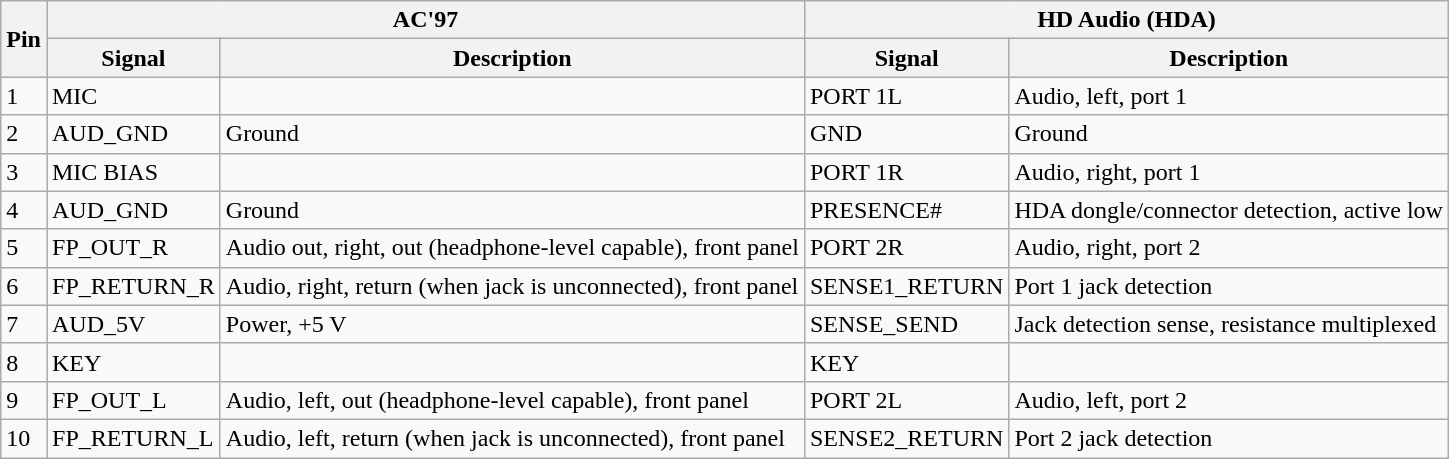<table class="wikitable">
<tr>
<th rowspan=2>Pin</th>
<th colspan=2>AC'97</th>
<th colspan=2>HD Audio (HDA)</th>
</tr>
<tr>
<th>Signal</th>
<th>Description</th>
<th>Signal</th>
<th>Description</th>
</tr>
<tr>
<td>1</td>
<td>MIC</td>
<td></td>
<td>PORT 1L</td>
<td>Audio, left, port 1</td>
</tr>
<tr>
<td>2</td>
<td>AUD_GND</td>
<td>Ground</td>
<td>GND</td>
<td>Ground</td>
</tr>
<tr>
<td>3</td>
<td>MIC BIAS</td>
<td></td>
<td>PORT 1R</td>
<td>Audio, right, port 1</td>
</tr>
<tr>
<td>4</td>
<td>AUD_GND</td>
<td>Ground</td>
<td>PRESENCE#</td>
<td>HDA dongle/connector detection, active low</td>
</tr>
<tr>
<td>5</td>
<td>FP_OUT_R</td>
<td>Audio out, right, out (headphone-level capable), front panel</td>
<td>PORT 2R</td>
<td>Audio, right, port 2</td>
</tr>
<tr>
<td>6</td>
<td>FP_RETURN_R</td>
<td>Audio, right, return (when jack is unconnected), front panel</td>
<td>SENSE1_RETURN</td>
<td>Port 1 jack detection</td>
</tr>
<tr>
<td>7</td>
<td>AUD_5V</td>
<td>Power, +5 V</td>
<td>SENSE_SEND</td>
<td>Jack detection sense, resistance multiplexed</td>
</tr>
<tr>
<td>8</td>
<td>KEY</td>
<td></td>
<td>KEY</td>
<td></td>
</tr>
<tr>
<td>9</td>
<td>FP_OUT_L</td>
<td>Audio, left, out (headphone-level capable), front panel</td>
<td>PORT 2L</td>
<td>Audio, left, port 2</td>
</tr>
<tr>
<td>10</td>
<td>FP_RETURN_L</td>
<td>Audio, left, return (when jack is unconnected), front panel</td>
<td>SENSE2_RETURN</td>
<td>Port 2 jack detection</td>
</tr>
</table>
